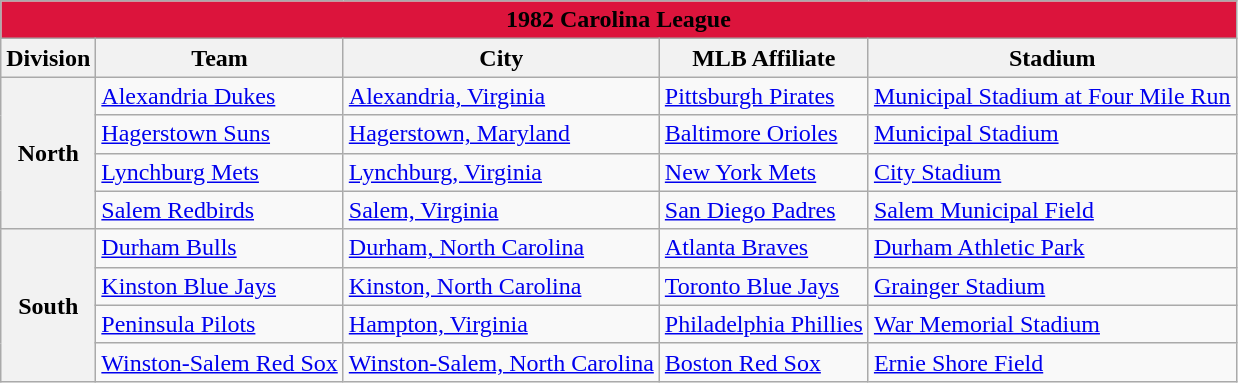<table class="wikitable" style="width:auto">
<tr>
<td bgcolor="#DC143C" align="center" colspan="7"><strong><span>1982 Carolina League</span></strong></td>
</tr>
<tr>
<th>Division</th>
<th>Team</th>
<th>City</th>
<th>MLB Affiliate</th>
<th>Stadium</th>
</tr>
<tr>
<th rowspan="4">North</th>
<td><a href='#'>Alexandria Dukes</a></td>
<td><a href='#'>Alexandria, Virginia</a></td>
<td><a href='#'>Pittsburgh Pirates</a></td>
<td><a href='#'>Municipal Stadium at Four Mile Run</a></td>
</tr>
<tr>
<td><a href='#'>Hagerstown Suns</a></td>
<td><a href='#'>Hagerstown, Maryland</a></td>
<td><a href='#'>Baltimore Orioles</a></td>
<td><a href='#'>Municipal Stadium</a></td>
</tr>
<tr>
<td><a href='#'>Lynchburg Mets</a></td>
<td><a href='#'>Lynchburg, Virginia</a></td>
<td><a href='#'>New York Mets</a></td>
<td><a href='#'>City Stadium</a></td>
</tr>
<tr>
<td><a href='#'>Salem Redbirds</a></td>
<td><a href='#'>Salem, Virginia</a></td>
<td><a href='#'>San Diego Padres</a></td>
<td><a href='#'>Salem Municipal Field</a></td>
</tr>
<tr>
<th rowspan="4">South</th>
<td><a href='#'>Durham Bulls</a></td>
<td><a href='#'>Durham, North Carolina</a></td>
<td><a href='#'>Atlanta Braves</a></td>
<td><a href='#'>Durham Athletic Park</a></td>
</tr>
<tr>
<td><a href='#'>Kinston Blue Jays</a></td>
<td><a href='#'>Kinston, North Carolina</a></td>
<td><a href='#'>Toronto Blue Jays</a></td>
<td><a href='#'>Grainger Stadium</a></td>
</tr>
<tr>
<td><a href='#'>Peninsula Pilots</a></td>
<td><a href='#'>Hampton, Virginia</a></td>
<td><a href='#'>Philadelphia Phillies</a></td>
<td><a href='#'>War Memorial Stadium</a></td>
</tr>
<tr>
<td><a href='#'>Winston-Salem Red Sox</a></td>
<td><a href='#'>Winston-Salem, North Carolina</a></td>
<td><a href='#'>Boston Red Sox</a></td>
<td><a href='#'>Ernie Shore Field</a></td>
</tr>
</table>
